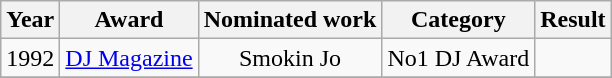<table class="wikitable plainrowheaders" style="text-align:center;">
<tr>
<th>Year</th>
<th>Award</th>
<th>Nominated work</th>
<th>Category</th>
<th>Result</th>
</tr>
<tr>
<td rowspan="1">1992</td>
<td rowspan="1"><a href='#'>DJ Magazine</a></td>
<td>Smokin Jo</td>
<td>No1 DJ Award</td>
<td></td>
</tr>
<tr>
</tr>
</table>
